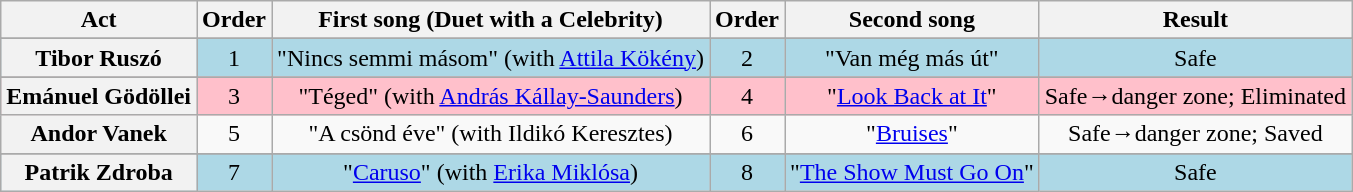<table class="wikitable" style="text-align:center;">
<tr>
<th scope="col">Act</th>
<th scope="col">Order</th>
<th scope="col">First song (Duet with a Celebrity)</th>
<th scope="col">Order</th>
<th scope="col">Second song</th>
<th scope="col">Result</th>
</tr>
<tr>
</tr>
<tr bgcolor="lightblue">
<th scope="row">Tibor Ruszó</th>
<td>1</td>
<td>"Nincs semmi másom" (with <a href='#'>Attila Kökény</a>)</td>
<td>2</td>
<td>"Van még más út"</td>
<td>Safe</td>
</tr>
<tr>
</tr>
<tr bgcolor="pink">
<th scope="row">Emánuel Gödöllei</th>
<td>3</td>
<td>"Téged" (with <a href='#'>András Kállay-Saunders</a>)</td>
<td>4</td>
<td>"<a href='#'>Look Back at It</a>"</td>
<td>Safe→danger zone; Eliminated</td>
</tr>
<tr>
<th scope="row">Andor Vanek</th>
<td>5</td>
<td>"A csönd éve" (with Ildikó Keresztes)</td>
<td>6</td>
<td>"<a href='#'>Bruises</a>"</td>
<td>Safe→danger zone; Saved</td>
</tr>
<tr>
</tr>
<tr bgcolor="lightblue">
<th scope="row">Patrik Zdroba</th>
<td>7</td>
<td>"<a href='#'>Caruso</a>" (with <a href='#'>Erika Miklósa</a>)</td>
<td>8</td>
<td>"<a href='#'>The Show Must Go On</a>"</td>
<td>Safe</td>
</tr>
</table>
